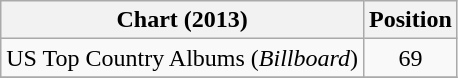<table class="wikitable">
<tr>
<th>Chart (2013)</th>
<th>Position</th>
</tr>
<tr>
<td>US Top Country Albums (<em>Billboard</em>)</td>
<td style="text-align:center;">69</td>
</tr>
<tr>
</tr>
</table>
